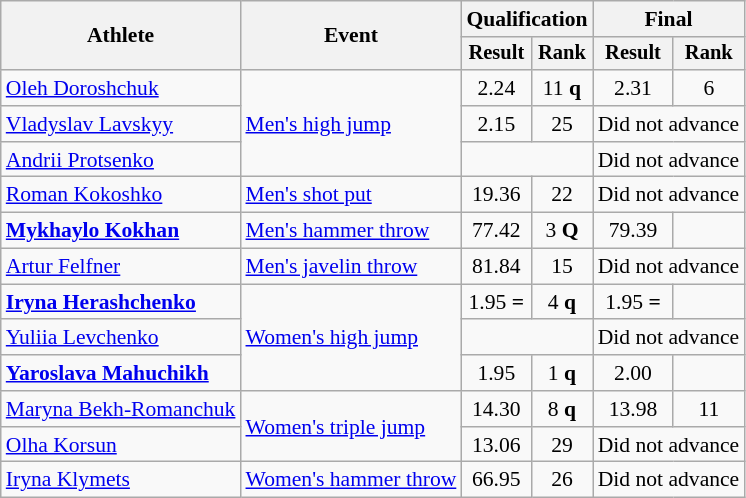<table class=wikitable style="font-size:90%">
<tr>
<th rowspan="2">Athlete</th>
<th rowspan="2">Event</th>
<th colspan="2">Qualification</th>
<th colspan="2">Final</th>
</tr>
<tr style="font-size:95%">
<th>Result</th>
<th>Rank</th>
<th>Result</th>
<th>Rank</th>
</tr>
<tr align=center>
<td align=left><a href='#'>Oleh Doroshchuk</a></td>
<td align=left rowspan=3><a href='#'>Men's high jump</a></td>
<td>2.24</td>
<td>11 <strong>q</strong></td>
<td>2.31 <strong></strong></td>
<td>6</td>
</tr>
<tr align=center>
<td align=left><a href='#'>Vladyslav Lavskyy</a></td>
<td>2.15</td>
<td>25</td>
<td colspan=2>Did not advance</td>
</tr>
<tr align=center>
<td align=left><a href='#'>Andrii Protsenko</a></td>
<td colspan=2></td>
<td colspan=2>Did not advance</td>
</tr>
<tr align=center>
<td align=left><a href='#'>Roman Kokoshko</a></td>
<td align=left><a href='#'>Men's shot put</a></td>
<td>19.36</td>
<td>22</td>
<td colspan=2>Did not advance</td>
</tr>
<tr align=center>
<td align=left><strong><a href='#'>Mykhaylo Kokhan</a></strong></td>
<td align=left><a href='#'>Men's hammer throw</a></td>
<td>77.42</td>
<td>3 <strong>Q</strong></td>
<td>79.39</td>
<td></td>
</tr>
<tr align=center>
<td align=left><a href='#'>Artur Felfner</a></td>
<td align=left><a href='#'>Men's javelin throw</a></td>
<td>81.84</td>
<td>15</td>
<td colspan=2>Did not advance</td>
</tr>
<tr align=center>
<td align=left><strong><a href='#'>Iryna Herashchenko</a></strong></td>
<td align=left rowspan=3><a href='#'>Women's high jump</a></td>
<td>1.95 <strong>=</strong></td>
<td>4 <strong>q</strong></td>
<td>1.95 <strong>=</strong></td>
<td></td>
</tr>
<tr align=center>
<td align=left><a href='#'>Yuliia Levchenko</a></td>
<td colspan=2></td>
<td colspan=2>Did not advance</td>
</tr>
<tr align=center>
<td align=left><strong><a href='#'>Yaroslava Mahuchikh</a></strong></td>
<td>1.95</td>
<td>1 <strong>q</strong></td>
<td>2.00</td>
<td></td>
</tr>
<tr align=center>
<td align=left><a href='#'>Maryna Bekh-Romanchuk</a></td>
<td align=left rowspan=2><a href='#'>Women's triple jump</a></td>
<td>14.30</td>
<td>8 <strong>q</strong></td>
<td>13.98</td>
<td>11</td>
</tr>
<tr align=center>
<td align=left><a href='#'>Olha Korsun</a></td>
<td>13.06</td>
<td>29</td>
<td colspan=2>Did not advance</td>
</tr>
<tr align=center>
<td align=left><a href='#'>Iryna Klymets</a></td>
<td align=left rowspan=2><a href='#'>Women's hammer throw</a></td>
<td>66.95</td>
<td>26</td>
<td colspan=2>Did not advance</td>
</tr>
</table>
